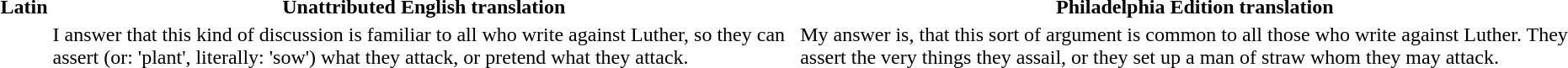<table>
<tr>
<th>Latin</th>
<th>Unattributed English translation</th>
<th>Philadelphia Edition translation</th>
</tr>
<tr>
<td></td>
<td>I answer that this kind of discussion is familiar to all who write against Luther, so they can assert (or: 'plant', literally: 'sow') what they attack, or pretend what they attack.</td>
<td>My answer is, that this sort of argument is common to all those who write against Luther. They assert the very things they assail, or they set up a man of straw whom they may attack.</td>
</tr>
</table>
